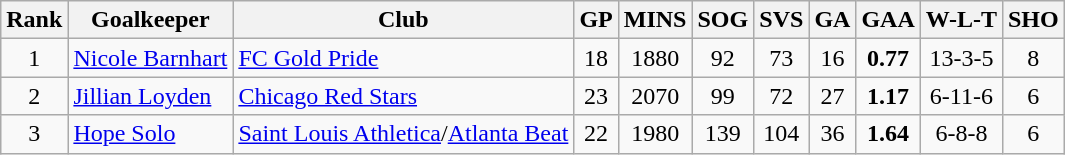<table class="wikitable">
<tr>
<th>Rank</th>
<th>Goalkeeper</th>
<th>Club</th>
<th>GP</th>
<th>MINS</th>
<th>SOG</th>
<th>SVS</th>
<th>GA</th>
<th>GAA</th>
<th>W-L-T</th>
<th>SHO</th>
</tr>
<tr>
<td align=center>1</td>
<td> <a href='#'>Nicole Barnhart</a></td>
<td><a href='#'>FC Gold Pride</a></td>
<td align=center>18</td>
<td align=center>1880</td>
<td align=center>92</td>
<td align=center>73</td>
<td align=center>16</td>
<td align=center><strong>0.77</strong></td>
<td align=center>13-3-5</td>
<td align=center>8</td>
</tr>
<tr>
<td align=center>2</td>
<td> <a href='#'>Jillian Loyden</a></td>
<td><a href='#'>Chicago Red Stars</a></td>
<td align=center>23</td>
<td align=center>2070</td>
<td align=center>99</td>
<td align=center>72</td>
<td align=center>27</td>
<td align=center><strong>1.17</strong></td>
<td align=center>6-11-6</td>
<td align=center>6</td>
</tr>
<tr>
<td align=center>3</td>
<td> <a href='#'>Hope Solo</a></td>
<td><a href='#'>Saint Louis Athletica</a>/<a href='#'>Atlanta Beat</a></td>
<td align=center>22</td>
<td align=center>1980</td>
<td align=center>139</td>
<td align=center>104</td>
<td align=center>36</td>
<td align=center><strong>1.64</strong></td>
<td align=center>6-8-8</td>
<td align=center>6</td>
</tr>
</table>
